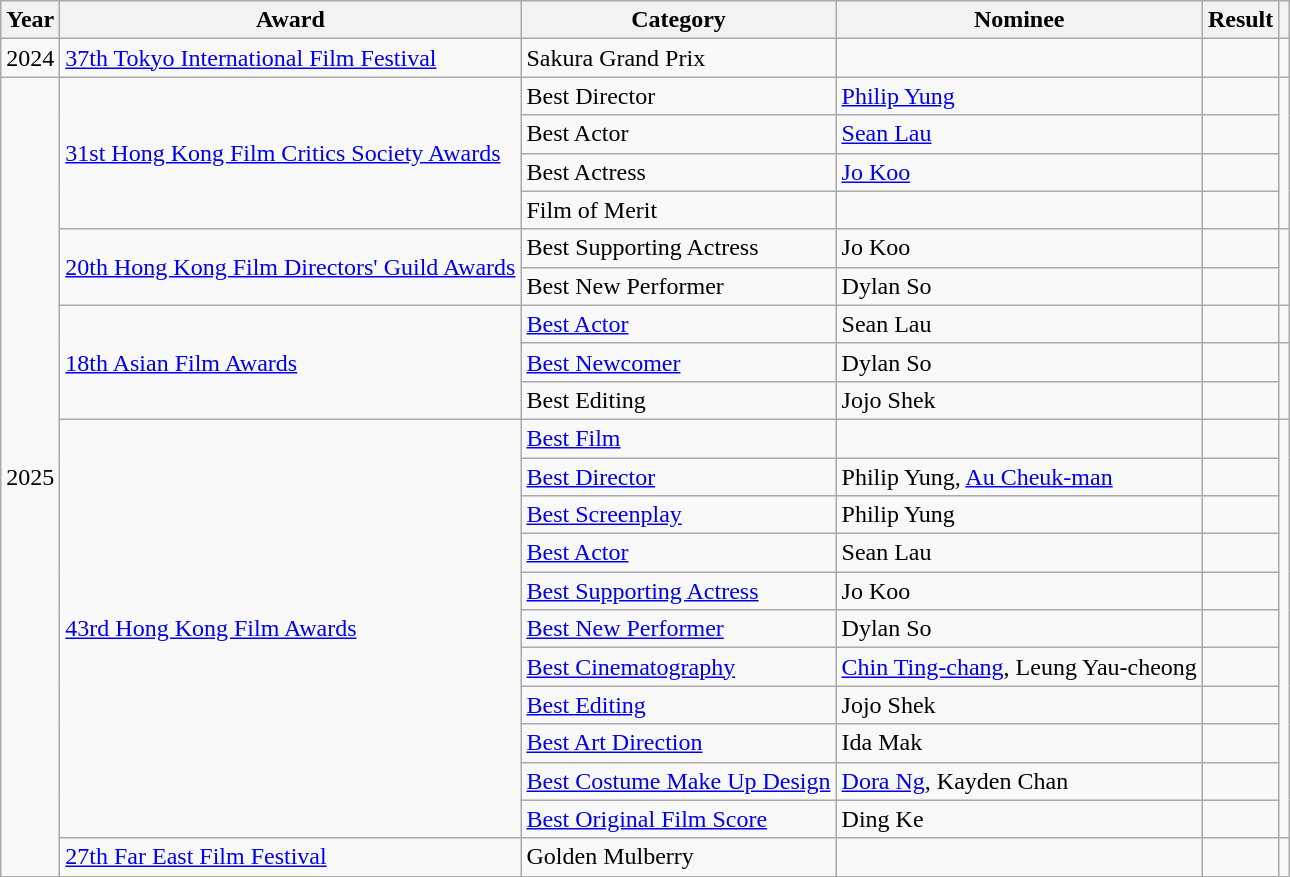<table class="wikitable plainrowheaders">
<tr>
<th>Year</th>
<th>Award</th>
<th>Category</th>
<th>Nominee</th>
<th>Result</th>
<th></th>
</tr>
<tr>
<td>2024</td>
<td><a href='#'>37th Tokyo International Film Festival</a></td>
<td>Sakura Grand Prix</td>
<td></td>
<td></td>
<td></td>
</tr>
<tr>
<td rowspan="21">2025</td>
<td rowspan="4"><a href='#'>31st Hong Kong Film Critics Society Awards</a></td>
<td>Best Director</td>
<td><a href='#'>Philip Yung</a></td>
<td></td>
<td rowspan="4"></td>
</tr>
<tr>
<td>Best Actor</td>
<td><a href='#'>Sean Lau</a></td>
<td></td>
</tr>
<tr>
<td>Best Actress</td>
<td><a href='#'>Jo Koo</a></td>
<td></td>
</tr>
<tr>
<td>Film of Merit</td>
<td></td>
<td></td>
</tr>
<tr>
<td rowspan="2"><a href='#'>20th Hong Kong Film Directors' Guild Awards</a></td>
<td>Best Supporting Actress</td>
<td>Jo Koo</td>
<td></td>
<td rowspan="2"></td>
</tr>
<tr>
<td>Best New Performer</td>
<td>Dylan So</td>
<td></td>
</tr>
<tr>
<td rowspan="3"><a href='#'>18th Asian Film Awards</a></td>
<td><a href='#'>Best Actor</a></td>
<td>Sean Lau</td>
<td></td>
<td rowspan="1"></td>
</tr>
<tr>
<td><a href='#'>Best Newcomer</a></td>
<td>Dylan So</td>
<td></td>
<td rowspan="2"></td>
</tr>
<tr>
<td>Best Editing</td>
<td>Jojo Shek</td>
<td></td>
</tr>
<tr>
<td rowspan="11"><a href='#'>43rd Hong Kong Film Awards</a></td>
<td><a href='#'>Best Film</a></td>
<td></td>
<td></td>
<td rowspan="11"></td>
</tr>
<tr>
<td><a href='#'>Best Director</a></td>
<td>Philip Yung, <a href='#'>Au Cheuk-man</a></td>
<td></td>
</tr>
<tr>
<td><a href='#'>Best Screenplay</a></td>
<td>Philip Yung</td>
<td></td>
</tr>
<tr>
<td><a href='#'>Best Actor</a></td>
<td>Sean Lau</td>
<td></td>
</tr>
<tr>
<td><a href='#'>Best Supporting Actress</a></td>
<td>Jo Koo</td>
<td></td>
</tr>
<tr>
<td><a href='#'>Best New Performer</a></td>
<td>Dylan So</td>
<td></td>
</tr>
<tr>
<td><a href='#'>Best Cinematography</a></td>
<td><a href='#'>Chin Ting-chang</a>, Leung Yau-cheong</td>
<td></td>
</tr>
<tr>
<td><a href='#'>Best Editing</a></td>
<td>Jojo Shek</td>
<td></td>
</tr>
<tr>
<td><a href='#'>Best Art Direction</a></td>
<td>Ida Mak</td>
<td></td>
</tr>
<tr>
<td><a href='#'>Best Costume Make Up Design</a></td>
<td><a href='#'>Dora Ng</a>, Kayden Chan</td>
<td></td>
</tr>
<tr>
<td><a href='#'>Best Original Film Score</a></td>
<td>Ding Ke</td>
<td></td>
</tr>
<tr>
<td><a href='#'>27th Far East Film Festival</a></td>
<td>Golden Mulberry</td>
<td></td>
<td></td>
<td></td>
</tr>
</table>
